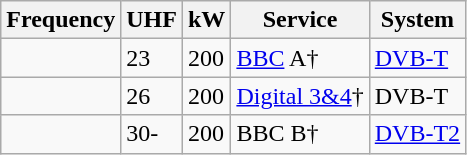<table class="wikitable sortable">
<tr>
<th>Frequency</th>
<th>UHF</th>
<th>kW</th>
<th>Service</th>
<th>System</th>
</tr>
<tr>
<td></td>
<td>23</td>
<td>200</td>
<td><a href='#'>BBC</a> A†</td>
<td><a href='#'>DVB-T</a></td>
</tr>
<tr>
<td></td>
<td>26</td>
<td>200</td>
<td><a href='#'>Digital 3&4</a>†</td>
<td>DVB-T</td>
</tr>
<tr>
<td></td>
<td>30-</td>
<td>200</td>
<td>BBC B†</td>
<td><a href='#'>DVB-T2</a></td>
</tr>
</table>
